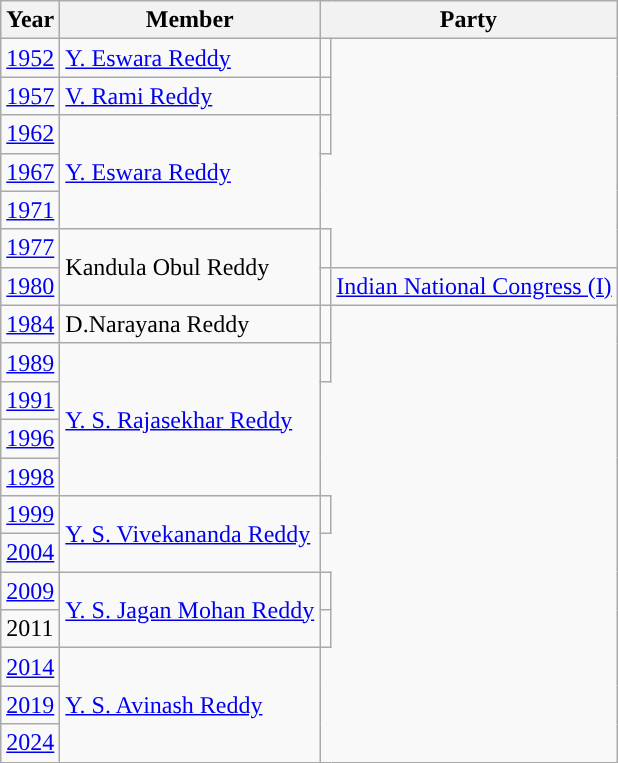<table class="wikitable sortable">
<tr>
<th>Year</th>
<th>Member</th>
<th colspan="2">Party</th>
</tr>
<tr>
<td><a href='#'>1952</a></td>
<td><a href='#'>Y. Eswara Reddy</a></td>
<td></td>
</tr>
<tr>
<td><a href='#'>1957</a></td>
<td><a href='#'>V. Rami Reddy</a></td>
<td></td>
</tr>
<tr>
<td><a href='#'>1962</a></td>
<td rowspan="3"><a href='#'>Y. Eswara Reddy</a></td>
<td></td>
</tr>
<tr>
<td><a href='#'>1967</a></td>
</tr>
<tr>
<td><a href='#'>1971</a></td>
</tr>
<tr>
<td><a href='#'>1977</a></td>
<td rowspan="2">Kandula Obul Reddy</td>
<td></td>
</tr>
<tr>
<td><a href='#'>1980</a></td>
<td style="background-color: "></td>
<td><a href='#'>Indian National Congress (I)</a></td>
</tr>
<tr>
<td><a href='#'>1984</a></td>
<td>D.Narayana Reddy</td>
<td></td>
</tr>
<tr>
<td><a href='#'>1989</a></td>
<td rowspan="4"><a href='#'>Y. S. Rajasekhar Reddy</a></td>
<td></td>
</tr>
<tr>
<td><a href='#'>1991</a></td>
</tr>
<tr>
<td><a href='#'>1996</a></td>
</tr>
<tr>
<td><a href='#'>1998</a></td>
</tr>
<tr>
<td><a href='#'>1999</a></td>
<td rowspan="2"><a href='#'>Y. S. Vivekananda Reddy</a></td>
<td></td>
</tr>
<tr>
<td><a href='#'>2004</a></td>
</tr>
<tr>
<td><a href='#'>2009</a></td>
<td rowspan="2"><a href='#'>Y. S. Jagan Mohan Reddy</a></td>
<td></td>
</tr>
<tr>
<td>2011</td>
<td></td>
</tr>
<tr>
<td><a href='#'>2014</a></td>
<td rowspan="3"><a href='#'>Y. S. Avinash Reddy</a></td>
</tr>
<tr>
<td><a href='#'>2019</a></td>
</tr>
<tr>
<td><a href='#'>2024</a></td>
</tr>
</table>
